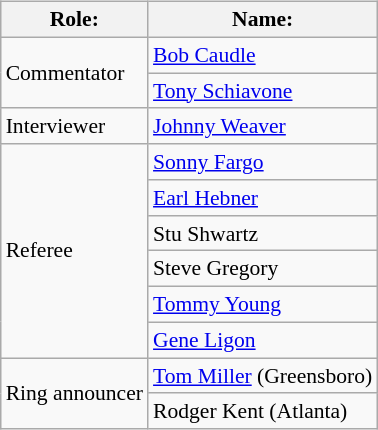<table class=wikitable style="font-size:90%; margin: 0.5em 0 0.5em 1em; float: right; clear: right;">
<tr>
<th>Role:</th>
<th>Name:</th>
</tr>
<tr>
<td rowspan=2>Commentator</td>
<td><a href='#'>Bob Caudle</a></td>
</tr>
<tr>
<td><a href='#'>Tony Schiavone</a></td>
</tr>
<tr>
<td>Interviewer</td>
<td><a href='#'>Johnny Weaver</a></td>
</tr>
<tr>
<td rowspan=6>Referee</td>
<td><a href='#'>Sonny Fargo</a></td>
</tr>
<tr>
<td><a href='#'>Earl Hebner</a></td>
</tr>
<tr>
<td>Stu Shwartz</td>
</tr>
<tr>
<td>Steve Gregory</td>
</tr>
<tr>
<td><a href='#'>Tommy Young</a></td>
</tr>
<tr>
<td><a href='#'>Gene Ligon</a></td>
</tr>
<tr>
<td rowspan=2>Ring announcer</td>
<td><a href='#'>Tom Miller</a> (Greensboro)</td>
</tr>
<tr>
<td>Rodger Kent (Atlanta)</td>
</tr>
</table>
